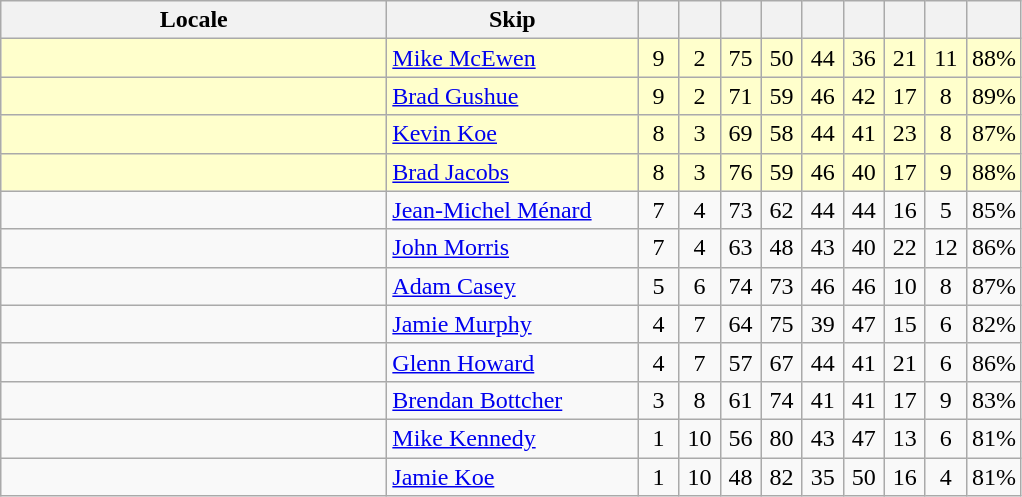<table class=wikitable style="text-align: center;">
<tr>
<th width=250>Locale</th>
<th width=160>Skip</th>
<th width=20></th>
<th width=20></th>
<th width=20></th>
<th width=20></th>
<th width=20></th>
<th width=20></th>
<th width=20></th>
<th width=20></th>
<th width=20></th>
</tr>
<tr bgcolor=#ffffcc>
<td style="text-align: left;"></td>
<td style="text-align: left;"><a href='#'>Mike McEwen</a></td>
<td>9</td>
<td>2</td>
<td>75</td>
<td>50</td>
<td>44</td>
<td>36</td>
<td>21</td>
<td>11</td>
<td>88%</td>
</tr>
<tr bgcolor=#ffffcc>
<td style="text-align: left;"></td>
<td style="text-align: left;"><a href='#'>Brad Gushue</a></td>
<td>9</td>
<td>2</td>
<td>71</td>
<td>59</td>
<td>46</td>
<td>42</td>
<td>17</td>
<td>8</td>
<td>89%</td>
</tr>
<tr bgcolor=#ffffcc>
<td style="text-align: left;"></td>
<td style="text-align: left;"><a href='#'>Kevin Koe</a></td>
<td>8</td>
<td>3</td>
<td>69</td>
<td>58</td>
<td>44</td>
<td>41</td>
<td>23</td>
<td>8</td>
<td>87%</td>
</tr>
<tr bgcolor=#ffffcc>
<td style="text-align: left;"></td>
<td style="text-align: left;"><a href='#'>Brad Jacobs</a></td>
<td>8</td>
<td>3</td>
<td>76</td>
<td>59</td>
<td>46</td>
<td>40</td>
<td>17</td>
<td>9</td>
<td>88%</td>
</tr>
<tr>
<td style="text-align: left;"></td>
<td style="text-align: left;"><a href='#'>Jean-Michel Ménard</a></td>
<td>7</td>
<td>4</td>
<td>73</td>
<td>62</td>
<td>44</td>
<td>44</td>
<td>16</td>
<td>5</td>
<td>85%</td>
</tr>
<tr>
<td style="text-align: left;"></td>
<td style="text-align: left;"><a href='#'>John Morris</a></td>
<td>7</td>
<td>4</td>
<td>63</td>
<td>48</td>
<td>43</td>
<td>40</td>
<td>22</td>
<td>12</td>
<td>86%</td>
</tr>
<tr>
<td style="text-align: left;"></td>
<td style="text-align: left;"><a href='#'>Adam Casey</a></td>
<td>5</td>
<td>6</td>
<td>74</td>
<td>73</td>
<td>46</td>
<td>46</td>
<td>10</td>
<td>8</td>
<td>87%</td>
</tr>
<tr>
<td style="text-align: left;"></td>
<td style="text-align: left;"><a href='#'>Jamie Murphy</a></td>
<td>4</td>
<td>7</td>
<td>64</td>
<td>75</td>
<td>39</td>
<td>47</td>
<td>15</td>
<td>6</td>
<td>82%</td>
</tr>
<tr>
<td style="text-align: left;"></td>
<td style="text-align: left;"><a href='#'>Glenn Howard</a></td>
<td>4</td>
<td>7</td>
<td>57</td>
<td>67</td>
<td>44</td>
<td>41</td>
<td>21</td>
<td>6</td>
<td>86%</td>
</tr>
<tr>
<td style="text-align: left;"></td>
<td style="text-align: left;"><a href='#'>Brendan Bottcher</a></td>
<td>3</td>
<td>8</td>
<td>61</td>
<td>74</td>
<td>41</td>
<td>41</td>
<td>17</td>
<td>9</td>
<td>83%</td>
</tr>
<tr>
<td style="text-align: left;"></td>
<td style="text-align: left;"><a href='#'>Mike Kennedy</a></td>
<td>1</td>
<td>10</td>
<td>56</td>
<td>80</td>
<td>43</td>
<td>47</td>
<td>13</td>
<td>6</td>
<td>81%</td>
</tr>
<tr>
<td style="text-align: left;"></td>
<td style="text-align: left;"><a href='#'>Jamie Koe</a></td>
<td>1</td>
<td>10</td>
<td>48</td>
<td>82</td>
<td>35</td>
<td>50</td>
<td>16</td>
<td>4</td>
<td>81%</td>
</tr>
</table>
